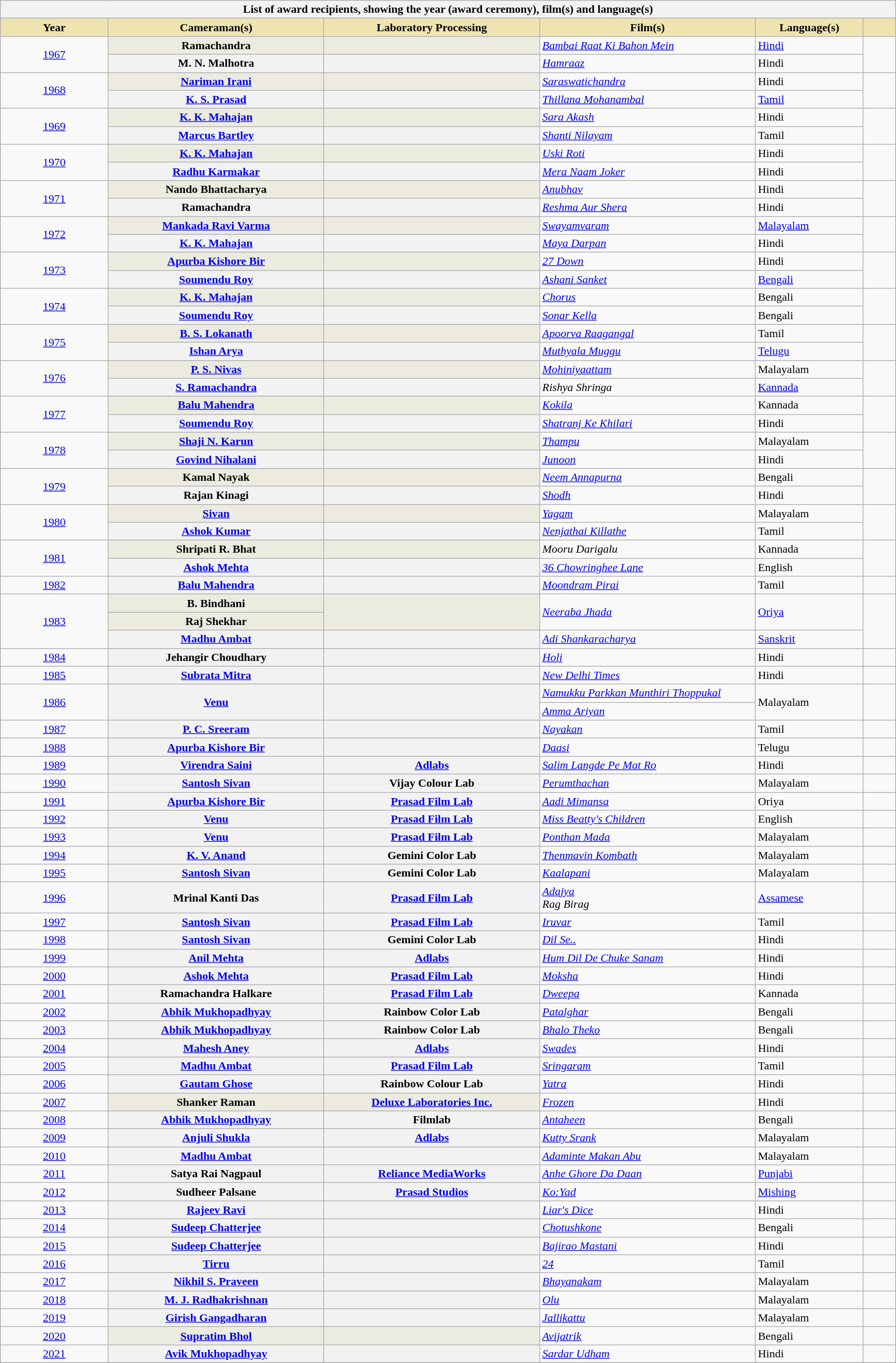<table class="wikitable sortable plainrowheaders" style="width:100%">
<tr>
<th colspan="6">List of award recipients, showing the year (award ceremony), film(s) and language(s)</th>
</tr>
<tr>
<th scope="col" style="background-color:#EFE4B0;width:10%;">Year</th>
<th scope="col" style="background-color:#EFE4B0;width:20%;">Cameraman(s)</th>
<th scope="col" style="background-color:#EFE4B0;width:20%;">Laboratory Processing</th>
<th scope="col" style="background-color:#EFE4B0;width:20%;">Film(s)</th>
<th scope="col" style="background-color:#EFE4B0;width:10%;">Language(s)</th>
<th scope="col" style="background-color:#EFE4B0;width:3%" class="unsortable"></th>
</tr>
<tr>
<td align="center" rowspan="2"><a href='#'>1967<br></a></td>
<th scope="row" style="background-color:#EBEBE0">Ramachandra</th>
<th scope="row" style="background-color:#EBEBE0"></th>
<td><em><a href='#'>Bambai Raat Ki Bahon Mein</a></em></td>
<td><a href='#'>Hindi</a></td>
<td align="center" rowspan="2"></td>
</tr>
<tr>
<th scope="row">M. N. Malhotra</th>
<th scope="row"></th>
<td><em><a href='#'>Hamraaz</a></em></td>
<td>Hindi</td>
</tr>
<tr>
<td align="center" rowspan="2"><a href='#'>1968<br></a></td>
<th scope="row" style="background-color:#EBEBE0"><a href='#'>Nariman Irani</a></th>
<th scope="row" style="background-color:#EBEBE0"></th>
<td><em><a href='#'>Saraswatichandra</a></em></td>
<td>Hindi</td>
<td align="center" rowspan="2"></td>
</tr>
<tr>
<th scope="row"><a href='#'>K. S. Prasad</a></th>
<th scope="row"></th>
<td><em><a href='#'>Thillana Mohanambal</a></em></td>
<td><a href='#'>Tamil</a></td>
</tr>
<tr>
<td align="center" rowspan="2"><a href='#'>1969<br></a></td>
<th scope="row" style="background-color:#EBEBE0"><a href='#'>K. K. Mahajan</a></th>
<th scope="row" style="background-color:#EBEBE0"></th>
<td><em><a href='#'>Sara Akash</a></em></td>
<td>Hindi</td>
<td align="center" rowspan="2"></td>
</tr>
<tr>
<th scope="row"><a href='#'>Marcus Bartley</a></th>
<th scope="row"></th>
<td><em><a href='#'>Shanti Nilayam</a></em></td>
<td>Tamil</td>
</tr>
<tr>
<td align="center" rowspan="2"><a href='#'>1970<br></a></td>
<th scope="row" style="background-color:#EBEBE0"><a href='#'>K. K. Mahajan</a></th>
<th scope="row" style="background-color:#EBEBE0"></th>
<td><em><a href='#'>Uski Roti</a></em></td>
<td>Hindi</td>
<td align="center" rowspan="2"></td>
</tr>
<tr>
<th scope="row"><a href='#'>Radhu Karmakar</a></th>
<th scope="row"></th>
<td><em><a href='#'>Mera Naam Joker</a></em></td>
<td>Hindi</td>
</tr>
<tr>
<td align="center" rowspan="2"><a href='#'>1971<br></a></td>
<th scope="row" style="background-color:#EBEBE0">Nando Bhattacharya</th>
<th scope="row" style="background-color:#EBEBE0"></th>
<td><em><a href='#'>Anubhav</a></em></td>
<td>Hindi</td>
<td align="center" rowspan="2"></td>
</tr>
<tr>
<th scope="row">Ramachandra</th>
<th scope="row"></th>
<td><em><a href='#'>Reshma Aur Shera</a></em></td>
<td>Hindi</td>
</tr>
<tr>
<td align="center" rowspan="2"><a href='#'>1972<br></a></td>
<th scope="row" style="background-color:#EBEBE0"><a href='#'>Mankada Ravi Varma</a></th>
<th scope="row" style="background-color:#EBEBE0"></th>
<td><em><a href='#'>Swayamvaram</a></em></td>
<td><a href='#'>Malayalam</a></td>
<td align="center" rowspan="2"></td>
</tr>
<tr>
<th scope="row"><a href='#'>K. K. Mahajan</a></th>
<th scope="row"></th>
<td><em><a href='#'>Maya Darpan</a></em></td>
<td>Hindi</td>
</tr>
<tr>
<td align="center" rowspan="2"><a href='#'>1973<br></a></td>
<th scope="row" style="background-color:#EBEBE0"><a href='#'>Apurba Kishore Bir</a></th>
<th scope="row" style="background-color:#EBEBE0"></th>
<td><em><a href='#'>27 Down</a></em></td>
<td>Hindi</td>
<td align="center" rowspan="2"></td>
</tr>
<tr>
<th scope="row"><a href='#'>Soumendu Roy</a></th>
<th scope="row"></th>
<td><em><a href='#'>Ashani Sanket</a></em></td>
<td><a href='#'>Bengali</a></td>
</tr>
<tr>
<td align="center" rowspan="2"><a href='#'>1974<br></a></td>
<th scope="row" style="background-color:#EBEBE0"><a href='#'>K. K. Mahajan</a></th>
<th scope="row" style="background-color:#EBEBE0"></th>
<td><em><a href='#'>Chorus</a></em></td>
<td>Bengali</td>
<td align="center" rowspan="2"></td>
</tr>
<tr>
<th scope="row"><a href='#'>Soumendu Roy</a></th>
<th scope="row"></th>
<td><em><a href='#'>Sonar Kella</a></em></td>
<td>Bengali</td>
</tr>
<tr>
<td align="center" rowspan="2"><a href='#'>1975<br></a></td>
<th scope="row" style="background-color:#EBEBE0"><a href='#'>B. S. Lokanath</a></th>
<th scope="row" style="background-color:#EBEBE0"></th>
<td><em><a href='#'>Apoorva Raagangal</a></em></td>
<td>Tamil</td>
<td align="center" rowspan="2"></td>
</tr>
<tr>
<th scope="row"><a href='#'>Ishan Arya</a></th>
<th scope="row"></th>
<td><em><a href='#'>Muthyala Muggu</a></em></td>
<td><a href='#'>Telugu</a></td>
</tr>
<tr>
<td align="center" rowspan="2"><a href='#'>1976<br></a></td>
<th scope="row" style="background-color:#EBEBE0"><a href='#'>P. S. Nivas</a></th>
<th scope="row" style="background-color:#EBEBE0"></th>
<td><em><a href='#'>Mohiniyaattam</a></em></td>
<td>Malayalam</td>
<td align="center" rowspan="2"></td>
</tr>
<tr>
<th scope="row"><a href='#'>S. Ramachandra</a></th>
<th scope="row"></th>
<td><em>Rishya Shringa</em></td>
<td><a href='#'>Kannada</a></td>
</tr>
<tr>
<td align="center" rowspan="2"><a href='#'>1977<br></a></td>
<th scope="row" style="background-color:#EBEBE0"><a href='#'>Balu Mahendra</a></th>
<th scope="row" style="background-color:#EBEBE0"></th>
<td><em><a href='#'>Kokila</a></em></td>
<td>Kannada</td>
<td align="center" rowspan="2"></td>
</tr>
<tr>
<th scope="row"><a href='#'>Soumendu Roy</a></th>
<th scope="row"></th>
<td><em><a href='#'>Shatranj Ke Khilari</a></em></td>
<td>Hindi</td>
</tr>
<tr>
<td align="center" rowspan="2"><a href='#'>1978<br></a></td>
<th scope="row" style="background-color:#EBEBE0"><a href='#'>Shaji N. Karun</a></th>
<th scope="row" style="background-color:#EBEBE0"></th>
<td><em><a href='#'>Thampu</a></em></td>
<td>Malayalam</td>
<td align="center" rowspan="2"></td>
</tr>
<tr>
<th scope="row"><a href='#'>Govind Nihalani</a></th>
<th scope="row"></th>
<td><em><a href='#'>Junoon</a></em></td>
<td>Hindi</td>
</tr>
<tr>
<td align="center" rowspan="2"><a href='#'>1979<br></a></td>
<th scope="row" style="background-color:#EBEBE0">Kamal Nayak</th>
<th scope="row" style="background-color:#EBEBE0"></th>
<td><em><a href='#'>Neem Annapurna</a></em></td>
<td>Bengali</td>
<td align="center" rowspan="2"></td>
</tr>
<tr>
<th scope="row">Rajan Kinagi</th>
<th scope="row"></th>
<td><em><a href='#'>Shodh</a></em></td>
<td>Hindi</td>
</tr>
<tr>
<td align="center" rowspan="2"><a href='#'>1980<br></a></td>
<th scope="row" style="background-color:#EBEBE0"><a href='#'>Sivan</a></th>
<th scope="row" style="background-color:#EBEBE0"></th>
<td><em><a href='#'>Yagam</a></em></td>
<td>Malayalam</td>
<td align="center" rowspan="2"></td>
</tr>
<tr>
<th scope="row"><a href='#'>Ashok Kumar</a></th>
<th scope="row"></th>
<td><em><a href='#'>Nenjathai Killathe</a></em></td>
<td>Tamil</td>
</tr>
<tr>
<td align="center" rowspan="2"><a href='#'>1981<br></a></td>
<th scope="row" style="background-color:#EBEBE0">Shripati R. Bhat</th>
<th scope="row" style="background-color:#EBEBE0"></th>
<td><em>Mooru Darigalu</em></td>
<td>Kannada</td>
<td align="center" rowspan="2"></td>
</tr>
<tr>
<th scope="row"><a href='#'>Ashok Mehta</a></th>
<th scope="row"></th>
<td><em><a href='#'>36 Chowringhee Lane</a></em></td>
<td>English</td>
</tr>
<tr>
<td align="center"><a href='#'>1982<br></a></td>
<th scope="row"><a href='#'>Balu Mahendra</a></th>
<th scope="row"></th>
<td><em><a href='#'>Moondram Pirai</a></em></td>
<td>Tamil</td>
<td align="center"></td>
</tr>
<tr>
<td align="center" rowspan="3"><a href='#'>1983<br></a></td>
<th scope="row" style="background-color:#EBEBE0">B. Bindhani</th>
<th scope="row" style="background-color:#EBEBE0" rowspan="2"></th>
<td rowspan="2"><em><a href='#'>Neeraba Jhada</a></em></td>
<td rowspan="2"><a href='#'>Oriya</a></td>
<td align="center" rowspan="3"></td>
</tr>
<tr>
<th scope="row" style="background-color:#EBEBE0">Raj Shekhar</th>
</tr>
<tr>
<th scope="row"><a href='#'>Madhu Ambat</a></th>
<th scope="row"></th>
<td><em><a href='#'>Adi Shankaracharya</a></em></td>
<td><a href='#'>Sanskrit</a></td>
</tr>
<tr>
<td align="center"><a href='#'>1984<br></a></td>
<th scope="row">Jehangir Choudhary</th>
<th scope="row"></th>
<td><em><a href='#'>Holi</a></em></td>
<td>Hindi</td>
<td align="center"></td>
</tr>
<tr>
<td align="center"><a href='#'>1985<br></a></td>
<th scope="row"><a href='#'>Subrata Mitra</a></th>
<th scope="row"></th>
<td><em><a href='#'>New Delhi Times</a></em></td>
<td>Hindi</td>
<td align="center"></td>
</tr>
<tr>
<td align="center" rowspan="2"><a href='#'>1986<br></a></td>
<th scope="row" rowspan="2"><a href='#'>Venu</a></th>
<th scope="row" rowspan="2"></th>
<td><em><a href='#'>Namukku Parkkan Munthiri Thoppukal</a></em></td>
<td rowspan="2">Malayalam</td>
<td align="center" rowspan="2"></td>
</tr>
<tr>
<td><em><a href='#'>Amma Ariyan</a></em></td>
</tr>
<tr>
<td align="center"><a href='#'>1987<br></a></td>
<th scope="row"><a href='#'>P. C. Sreeram</a></th>
<th scope="row"></th>
<td><em><a href='#'>Nayakan</a></em></td>
<td>Tamil</td>
<td align="center"></td>
</tr>
<tr>
<td align="center"><a href='#'>1988<br></a></td>
<th scope="row"><a href='#'>Apurba Kishore Bir</a></th>
<th scope="row"></th>
<td><em><a href='#'>Daasi</a></em></td>
<td>Telugu</td>
<td align="center"></td>
</tr>
<tr>
<td align="center"><a href='#'>1989<br></a></td>
<th scope="row"><a href='#'>Virendra Saini</a></th>
<th scope="row"><a href='#'>Adlabs</a></th>
<td><em><a href='#'>Salim Langde Pe Mat Ro</a></em></td>
<td>Hindi</td>
<td align="center"></td>
</tr>
<tr>
<td align="center"><a href='#'>1990<br></a></td>
<th scope="row"><a href='#'>Santosh Sivan</a></th>
<th scope="row">Vijay Colour Lab</th>
<td><em><a href='#'>Perumthachan</a></em></td>
<td>Malayalam</td>
<td align="center"></td>
</tr>
<tr>
<td align="center"><a href='#'>1991<br></a></td>
<th scope="row"><a href='#'>Apurba Kishore Bir</a></th>
<th scope="row"><a href='#'>Prasad Film Lab</a></th>
<td><em><a href='#'>Aadi Mimansa</a></em></td>
<td>Oriya</td>
<td align="center"></td>
</tr>
<tr>
<td align="center"><a href='#'>1992<br></a></td>
<th scope="row"><a href='#'>Venu</a></th>
<th scope="row"><a href='#'>Prasad Film Lab</a></th>
<td><em><a href='#'>Miss Beatty's Children</a></em></td>
<td>English</td>
<td align="center"></td>
</tr>
<tr>
<td align="center"><a href='#'>1993<br></a></td>
<th scope="row"><a href='#'>Venu</a></th>
<th scope="row"><a href='#'>Prasad Film Lab</a></th>
<td><em><a href='#'>Ponthan Mada</a></em></td>
<td>Malayalam</td>
<td align="center"></td>
</tr>
<tr>
<td align="center"><a href='#'>1994<br></a></td>
<th scope="row"><a href='#'>K. V. Anand</a></th>
<th scope="row">Gemini Color Lab</th>
<td><em><a href='#'>Thenmavin Kombath</a></em></td>
<td>Malayalam</td>
<td align="center"></td>
</tr>
<tr>
<td align="center"><a href='#'>1995<br></a></td>
<th scope="row"><a href='#'>Santosh Sivan</a></th>
<th scope="row">Gemini Color Lab</th>
<td><em><a href='#'>Kaalapani</a></em></td>
<td>Malayalam</td>
<td align="center"></td>
</tr>
<tr>
<td align="center"><a href='#'>1996<br></a></td>
<th scope="row">Mrinal Kanti Das</th>
<th scope="row"><a href='#'>Prasad Film Lab</a></th>
<td><em><a href='#'>Adajya</a></em><br><em>Rag Birag</em></td>
<td><a href='#'>Assamese</a></td>
<td align="center"></td>
</tr>
<tr>
<td align="center"><a href='#'>1997<br></a></td>
<th scope="row"><a href='#'>Santosh Sivan</a></th>
<th scope="row"><a href='#'>Prasad Film Lab</a></th>
<td><em><a href='#'>Iruvar</a></em></td>
<td>Tamil</td>
<td align="center"></td>
</tr>
<tr>
<td align="center"><a href='#'>1998<br></a></td>
<th scope="row"><a href='#'>Santosh Sivan</a></th>
<th scope="row">Gemini Color Lab</th>
<td><em><a href='#'>Dil Se..</a></em></td>
<td>Hindi</td>
<td align="center"></td>
</tr>
<tr>
<td align="center"><a href='#'>1999<br></a></td>
<th scope="row"><a href='#'>Anil Mehta</a></th>
<th scope="row"><a href='#'>Adlabs</a></th>
<td><em><a href='#'>Hum Dil De Chuke Sanam</a></em></td>
<td>Hindi</td>
<td align="center"></td>
</tr>
<tr>
<td align="center"><a href='#'>2000<br></a></td>
<th scope="row"><a href='#'>Ashok Mehta</a></th>
<th scope="row"><a href='#'>Prasad Film Lab</a></th>
<td><em><a href='#'>Moksha</a></em></td>
<td>Hindi</td>
<td align="center"></td>
</tr>
<tr>
<td align="center"><a href='#'>2001<br></a></td>
<th scope="row">Ramachandra Halkare</th>
<th scope="row"><a href='#'>Prasad Film Lab</a></th>
<td><em><a href='#'>Dweepa</a></em></td>
<td>Kannada</td>
<td align="center"></td>
</tr>
<tr>
<td align="center"><a href='#'>2002<br></a></td>
<th scope="row"><a href='#'>Abhik Mukhopadhyay</a></th>
<th scope="row">Rainbow Color Lab</th>
<td><em><a href='#'>Patalghar</a></em></td>
<td>Bengali</td>
<td align="center"></td>
</tr>
<tr>
<td align="center"><a href='#'>2003<br></a></td>
<th scope="row"><a href='#'>Abhik Mukhopadhyay</a></th>
<th scope="row">Rainbow Color Lab</th>
<td><em><a href='#'>Bhalo Theko</a></em></td>
<td>Bengali</td>
<td align="center"></td>
</tr>
<tr>
<td align="center"><a href='#'>2004<br></a></td>
<th scope="row"><a href='#'>Mahesh Aney</a></th>
<th scope="row"><a href='#'>Adlabs</a></th>
<td><em><a href='#'>Swades</a></em></td>
<td>Hindi</td>
<td align="center"></td>
</tr>
<tr>
<td align="center"><a href='#'>2005<br></a></td>
<th scope="row"><a href='#'>Madhu Ambat</a></th>
<th scope="row"><a href='#'>Prasad Film Lab</a></th>
<td><em><a href='#'>Sringaram</a></em></td>
<td>Tamil</td>
<td align="center"></td>
</tr>
<tr>
<td align="center"><a href='#'>2006<br></a></td>
<th scope="row"><a href='#'>Gautam Ghose</a></th>
<th scope="row">Rainbow Colour Lab</th>
<td><em><a href='#'>Yatra</a></em></td>
<td>Hindi</td>
<td align="center"></td>
</tr>
<tr>
<td align="center"><a href='#'>2007<br></a></td>
<th scope="row" style="background-color:#EBEBE0">Shanker Raman</th>
<th scope="row" style="background-color:#EBEBE0"><a href='#'>Deluxe Laboratories Inc.</a></th>
<td><em><a href='#'>Frozen</a></em></td>
<td>Hindi</td>
<td align="center"></td>
</tr>
<tr>
<td align="center"><a href='#'>2008<br></a></td>
<th scope="row"><a href='#'>Abhik Mukhopadhyay</a></th>
<th scope="row">Filmlab</th>
<td><em><a href='#'>Antaheen</a></em></td>
<td>Bengali</td>
<td align="center"></td>
</tr>
<tr>
<td align="center"><a href='#'>2009<br></a></td>
<th scope="row"><a href='#'>Anjuli Shukla</a></th>
<th scope="row"><a href='#'>Adlabs</a></th>
<td><em><a href='#'>Kutty Srank</a></em></td>
<td>Malayalam</td>
<td align="center"></td>
</tr>
<tr>
<td align="center"><a href='#'>2010<br></a></td>
<th scope="row"><a href='#'>Madhu Ambat</a></th>
<th scope="row"></th>
<td><em><a href='#'>Adaminte Makan Abu</a></em></td>
<td>Malayalam</td>
<td align="center"></td>
</tr>
<tr>
<td align="center"><a href='#'>2011<br></a></td>
<th scope="row">Satya Rai Nagpaul</th>
<th scope="row"><a href='#'>Reliance MediaWorks</a></th>
<td><em><a href='#'>Anhe Ghore Da Daan</a></em></td>
<td><a href='#'>Punjabi</a></td>
<td align="center"></td>
</tr>
<tr>
<td align="center"><a href='#'>2012<br></a></td>
<th scope="row">Sudheer Palsane</th>
<th scope="row"><a href='#'>Prasad Studios</a></th>
<td><em><a href='#'>Ko:Yad</a></em></td>
<td><a href='#'>Mishing</a></td>
<td align="center"></td>
</tr>
<tr>
<td align="center"><a href='#'>2013<br></a></td>
<th scope="row"><a href='#'>Rajeev Ravi</a></th>
<th scope="row"></th>
<td><em><a href='#'>Liar's Dice</a></em></td>
<td>Hindi</td>
<td align="center"></td>
</tr>
<tr>
<td align="center"><a href='#'>2014<br></a></td>
<th scope="row"><a href='#'>Sudeep Chatterjee</a></th>
<th scope="row"></th>
<td><em><a href='#'>Chotushkone</a></em></td>
<td>Bengali</td>
<td align="center"></td>
</tr>
<tr>
<td align="center"><a href='#'>2015<br></a></td>
<th scope="row"><a href='#'>Sudeep Chatterjee</a></th>
<th scope="row"></th>
<td><em><a href='#'>Bajirao Mastani</a></em></td>
<td>Hindi</td>
<td align="center"></td>
</tr>
<tr>
<td align="center"><a href='#'>2016<br></a></td>
<th scope="row"><a href='#'>Tirru</a></th>
<th scope="row"></th>
<td><em><a href='#'>24</a></em></td>
<td>Tamil</td>
<td align="center"></td>
</tr>
<tr>
<td align="center"><a href='#'>2017<br></a></td>
<th scope="row"><a href='#'>Nikhil S. Praveen</a></th>
<th scope="row"></th>
<td><em><a href='#'>Bhayanakam</a></em></td>
<td>Malayalam</td>
<td></td>
</tr>
<tr>
<td align="center"><a href='#'>2018<br></a></td>
<th scope="row"><a href='#'>M. J. Radhakrishnan</a></th>
<th scope="row"></th>
<td><em><a href='#'>Olu</a></em></td>
<td>Malayalam</td>
<td align="center"><br></td>
</tr>
<tr>
<td align="center"><a href='#'>2019<br></a></td>
<th scope="row"><a href='#'>Girish Gangadharan</a></th>
<th scope="row"></th>
<td><em><a href='#'>Jallikattu</a></em></td>
<td>Malayalam</td>
<td align="center"><br></td>
</tr>
<tr>
<td align="center"><a href='#'>2020<br></a></td>
<th scope="row" style="background-color:#EBEBE0"><a href='#'>Supratim Bhol</a></th>
<th scope="row" style="background-color:#EBEBE0"></th>
<td><em><a href='#'>Avijatrik</a></em></td>
<td>Bengali</td>
<td align="center"></td>
</tr>
<tr>
<td align="center"><a href='#'>2021<br></a></td>
<th scope="row"><a href='#'>Avik Mukhopadhyay</a></th>
<th scope="row"></th>
<td><em><a href='#'>Sardar Udham</a></em></td>
<td>Hindi</td>
<td align="center"></td>
</tr>
<tr>
</tr>
</table>
